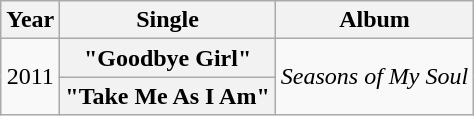<table class="wikitable plainrowheaders" style="text-align:center;">
<tr>
<th scope="col">Year</th>
<th scope="col">Single</th>
<th scope="col">Album</th>
</tr>
<tr>
<td rowspan="2">2011</td>
<th scope="row">"Goodbye Girl"</th>
<td rowspan="2"><em>Seasons of My Soul</em></td>
</tr>
<tr>
<th scope="row">"Take Me As I Am"</th>
</tr>
</table>
